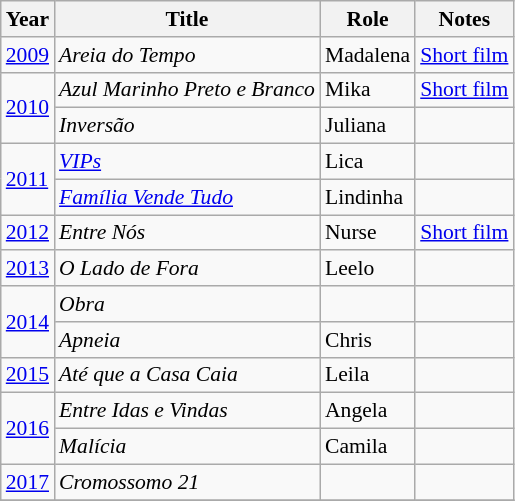<table class="wikitable" style="font-size: 90%;">
<tr>
<th>Year</th>
<th>Title</th>
<th>Role</th>
<th>Notes</th>
</tr>
<tr>
<td><a href='#'>2009</a></td>
<td><em>Areia do Tempo</em></td>
<td>Madalena</td>
<td><a href='#'>Short film</a></td>
</tr>
<tr>
<td rowspan=2><a href='#'>2010</a></td>
<td><em>Azul Marinho Preto e Branco</em></td>
<td>Mika</td>
<td><a href='#'>Short film</a></td>
</tr>
<tr>
<td><em>Inversão</em></td>
<td>Juliana</td>
<td></td>
</tr>
<tr>
<td rowspan=2><a href='#'>2011</a></td>
<td><em><a href='#'>VIPs</a></em></td>
<td>Lica</td>
<td></td>
</tr>
<tr>
<td><em><a href='#'>Família Vende Tudo</a></em></td>
<td>Lindinha</td>
<td></td>
</tr>
<tr>
<td><a href='#'>2012</a></td>
<td><em>Entre Nós</em></td>
<td>Nurse</td>
<td><a href='#'>Short film</a></td>
</tr>
<tr>
<td><a href='#'>2013</a></td>
<td><em>O Lado de Fora</em></td>
<td>Leelo</td>
<td></td>
</tr>
<tr>
<td rowspan=2><a href='#'>2014</a></td>
<td><em>Obra</em></td>
<td></td>
<td></td>
</tr>
<tr>
<td><em>Apneia</em></td>
<td>Chris</td>
<td></td>
</tr>
<tr>
<td><a href='#'>2015</a></td>
<td><em>Até que a Casa Caia</em></td>
<td>Leila</td>
<td></td>
</tr>
<tr>
<td rowspan=2><a href='#'>2016</a></td>
<td><em>Entre Idas e Vindas</em></td>
<td>Angela</td>
<td></td>
</tr>
<tr>
<td><em>Malícia</em></td>
<td>Camila</td>
<td></td>
</tr>
<tr>
<td><a href='#'>2017</a></td>
<td><em>Cromossomo 21</em></td>
<td></td>
<td></td>
</tr>
<tr>
</tr>
</table>
